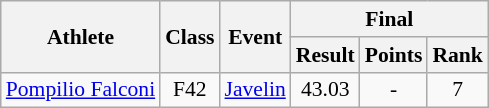<table class=wikitable style="font-size:90%">
<tr>
<th rowspan="2">Athlete</th>
<th rowspan="2">Class</th>
<th rowspan="2">Event</th>
<th colspan="3">Final</th>
</tr>
<tr>
<th>Result</th>
<th>Points</th>
<th>Rank</th>
</tr>
<tr>
<td><a href='#'>Pompilio Falconi</a></td>
<td style="text-align:center;">F42</td>
<td><a href='#'>Javelin</a></td>
<td style="text-align:center;">43.03</td>
<td style="text-align:center;">-</td>
<td style="text-align:center;">7</td>
</tr>
</table>
